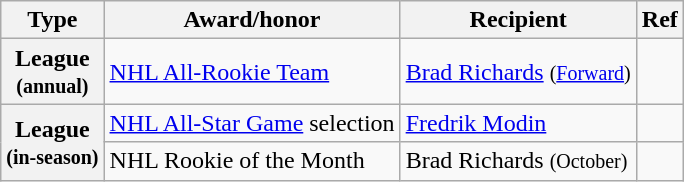<table class="wikitable">
<tr>
<th scope="col">Type</th>
<th scope="col">Award/honor</th>
<th scope="col">Recipient</th>
<th scope="col">Ref</th>
</tr>
<tr>
<th scope="row">League<br><small>(annual)</small></th>
<td><a href='#'>NHL All-Rookie Team</a></td>
<td><a href='#'>Brad Richards</a> <small>(<a href='#'>Forward</a>)</small></td>
<td></td>
</tr>
<tr>
<th scope="row" rowspan="2">League<br><small>(in-season)</small></th>
<td><a href='#'>NHL All-Star Game</a> selection</td>
<td><a href='#'>Fredrik Modin</a></td>
<td></td>
</tr>
<tr>
<td>NHL Rookie of the Month</td>
<td>Brad Richards <small>(October)</small></td>
<td></td>
</tr>
</table>
